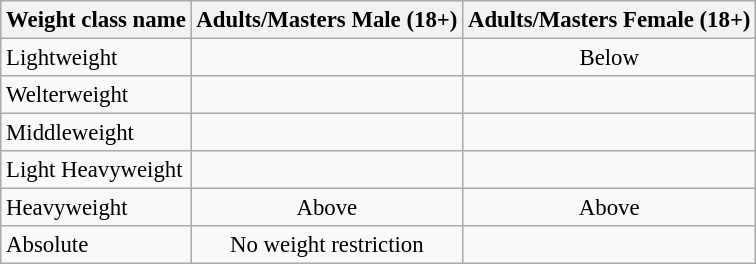<table class="wikitable" style="font-size:95%;">
<tr>
<th>Weight class name</th>
<th>Adults/Masters Male (18+)</th>
<th>Adults/Masters Female (18+)</th>
</tr>
<tr align="center">
<td align="left">Lightweight</td>
<td></td>
<td>Below </td>
</tr>
<tr align="center">
<td align="left">Welterweight</td>
<td></td>
<td></td>
</tr>
<tr align="center">
<td align="left">Middleweight</td>
<td></td>
<td></td>
</tr>
<tr align="center">
<td align="left">Light Heavyweight</td>
<td></td>
<td></td>
</tr>
<tr align="center">
<td align="left">Heavyweight</td>
<td>Above </td>
<td>Above </td>
</tr>
<tr align="center">
<td align="left">Absolute</td>
<td>No weight restriction</td>
<td></td>
</tr>
</table>
